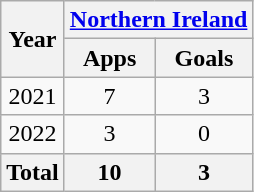<table class="wikitable" style="text-align:center">
<tr>
<th rowspan=2>Year</th>
<th colspan=2><a href='#'>Northern Ireland</a></th>
</tr>
<tr>
<th>Apps</th>
<th>Goals</th>
</tr>
<tr>
<td>2021</td>
<td>7</td>
<td>3</td>
</tr>
<tr>
<td>2022</td>
<td>3</td>
<td>0</td>
</tr>
<tr>
<th>Total</th>
<th>10</th>
<th>3</th>
</tr>
</table>
